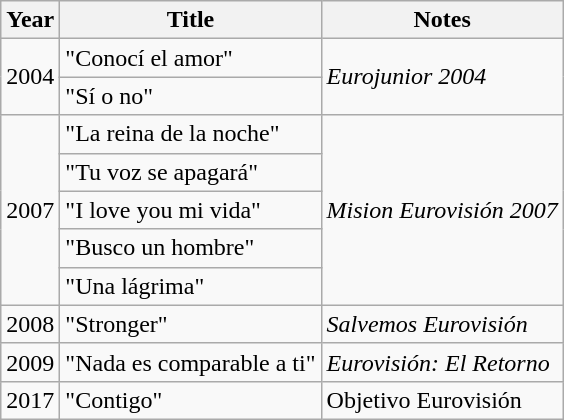<table class="wikitable">
<tr>
<th>Year</th>
<th>Title</th>
<th>Notes</th>
</tr>
<tr>
<td rowspan="2">2004</td>
<td>"Conocí el amor"</td>
<td rowspan=2><em>Eurojunior 2004</em></td>
</tr>
<tr>
<td>"Sí o no"</td>
</tr>
<tr>
<td rowspan="5">2007</td>
<td>"La reina de la noche"</td>
<td rowspan=5><em>Mision Eurovisión 2007</em></td>
</tr>
<tr>
<td>"Tu voz se apagará"</td>
</tr>
<tr>
<td>"I love you mi vida"</td>
</tr>
<tr>
<td>"Busco un hombre"</td>
</tr>
<tr>
<td>"Una lágrima"</td>
</tr>
<tr>
<td>2008</td>
<td>"Stronger"</td>
<td><em>Salvemos Eurovisión</em></td>
</tr>
<tr>
<td>2009</td>
<td>"Nada es comparable a ti"</td>
<td><em>Eurovisión: El Retorno</em></td>
</tr>
<tr>
<td>2017</td>
<td>"Contigo"</td>
<td>Objetivo Eurovisión</td>
</tr>
</table>
